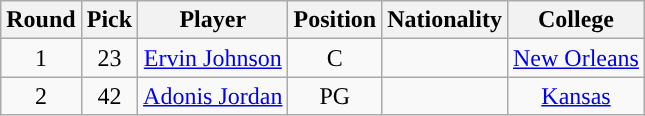<table class="wikitable sortable sortable">
<tr>
<th>Round</th>
<th>Pick</th>
<th>Player</th>
<th>Position</th>
<th>Nationality</th>
<th>College</th>
</tr>
<tr style="text-align: center">
<td>1</td>
<td>23</td>
<td><a href='#'>Ervin Johnson</a></td>
<td>C</td>
<td></td>
<td><a href='#'>New Orleans</a></td>
</tr>
<tr style="text-align: center">
<td>2</td>
<td>42</td>
<td><a href='#'>Adonis Jordan</a></td>
<td>PG</td>
<td></td>
<td><a href='#'>Kansas</a></td>
</tr>
</table>
